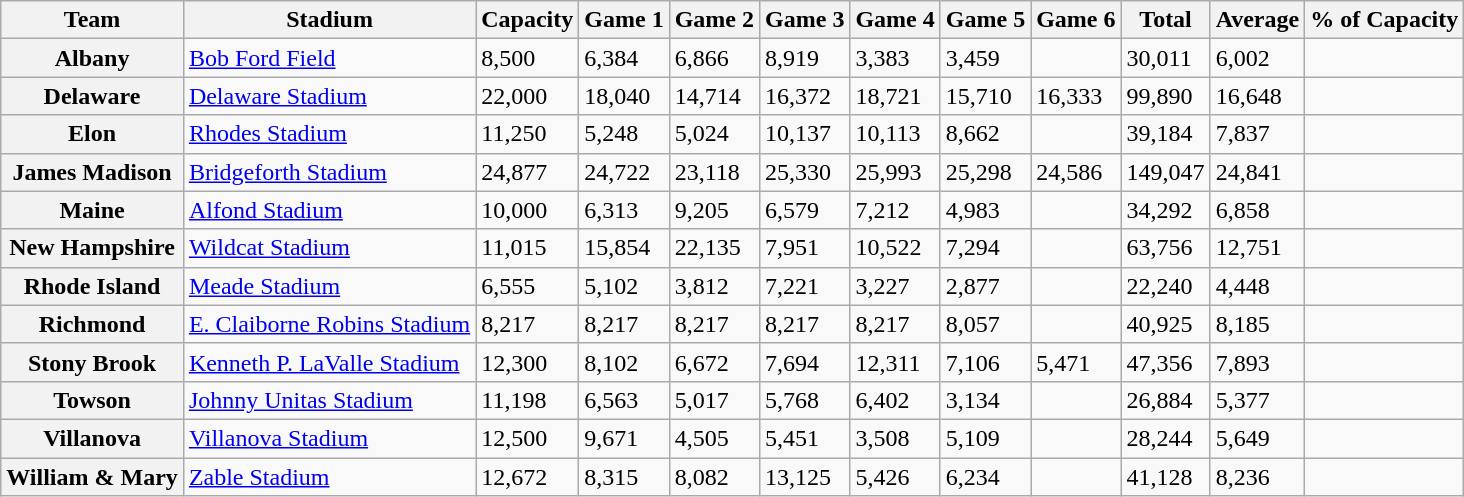<table class="wikitable sortable">
<tr>
<th>Team</th>
<th>Stadium</th>
<th>Capacity</th>
<th>Game 1</th>
<th>Game 2</th>
<th>Game 3</th>
<th>Game 4</th>
<th>Game 5</th>
<th>Game 6</th>
<th>Total</th>
<th>Average</th>
<th>% of Capacity</th>
</tr>
<tr>
<th style=>Albany</th>
<td><a href='#'>Bob Ford Field</a></td>
<td>8,500</td>
<td>6,384</td>
<td>6,866</td>
<td>8,919</td>
<td>3,383</td>
<td>3,459</td>
<td></td>
<td>30,011</td>
<td>6,002</td>
<td></td>
</tr>
<tr>
<th style=>Delaware</th>
<td><a href='#'>Delaware Stadium</a></td>
<td>22,000</td>
<td>18,040</td>
<td>14,714</td>
<td>16,372</td>
<td>18,721</td>
<td>15,710</td>
<td>16,333</td>
<td>99,890</td>
<td>16,648</td>
<td></td>
</tr>
<tr>
<th style=>Elon</th>
<td><a href='#'>Rhodes Stadium</a></td>
<td>11,250</td>
<td>5,248</td>
<td>5,024</td>
<td>10,137</td>
<td>10,113</td>
<td>8,662</td>
<td></td>
<td>39,184</td>
<td>7,837</td>
<td></td>
</tr>
<tr>
<th style=>James Madison</th>
<td><a href='#'>Bridgeforth Stadium</a></td>
<td>24,877</td>
<td>24,722</td>
<td>23,118</td>
<td>25,330</td>
<td>25,993</td>
<td>25,298</td>
<td>24,586</td>
<td>149,047</td>
<td>24,841</td>
<td></td>
</tr>
<tr>
<th style=>Maine</th>
<td><a href='#'>Alfond Stadium</a></td>
<td>10,000</td>
<td>6,313</td>
<td>9,205</td>
<td>6,579</td>
<td>7,212</td>
<td>4,983</td>
<td></td>
<td>34,292</td>
<td>6,858</td>
<td></td>
</tr>
<tr>
<th style=>New Hampshire</th>
<td><a href='#'>Wildcat Stadium</a></td>
<td>11,015</td>
<td>15,854</td>
<td>22,135</td>
<td>7,951</td>
<td>10,522</td>
<td>7,294</td>
<td></td>
<td>63,756</td>
<td>12,751</td>
<td></td>
</tr>
<tr>
<th style=>Rhode Island</th>
<td><a href='#'>Meade Stadium</a></td>
<td>6,555</td>
<td>5,102</td>
<td>3,812</td>
<td>7,221</td>
<td>3,227</td>
<td>2,877</td>
<td></td>
<td>22,240</td>
<td>4,448</td>
<td></td>
</tr>
<tr>
<th style=>Richmond</th>
<td><a href='#'>E. Claiborne Robins Stadium</a></td>
<td>8,217</td>
<td>8,217</td>
<td>8,217</td>
<td>8,217</td>
<td>8,217</td>
<td>8,057</td>
<td></td>
<td>40,925</td>
<td>8,185</td>
<td></td>
</tr>
<tr>
<th style=>Stony Brook</th>
<td><a href='#'>Kenneth P. LaValle Stadium</a></td>
<td>12,300</td>
<td>8,102</td>
<td>6,672</td>
<td>7,694</td>
<td>12,311</td>
<td>7,106</td>
<td>5,471</td>
<td>47,356</td>
<td>7,893</td>
<td></td>
</tr>
<tr>
<th style=>Towson</th>
<td><a href='#'>Johnny Unitas Stadium</a></td>
<td>11,198</td>
<td>6,563</td>
<td>5,017</td>
<td>5,768</td>
<td>6,402</td>
<td>3,134</td>
<td></td>
<td>26,884</td>
<td>5,377</td>
<td></td>
</tr>
<tr>
<th style=>Villanova</th>
<td><a href='#'>Villanova Stadium</a></td>
<td>12,500</td>
<td>9,671</td>
<td>4,505</td>
<td>5,451</td>
<td>3,508</td>
<td>5,109</td>
<td></td>
<td>28,244</td>
<td>5,649</td>
<td></td>
</tr>
<tr>
<th style=>William & Mary</th>
<td><a href='#'>Zable Stadium</a></td>
<td>12,672</td>
<td>8,315</td>
<td>8,082</td>
<td>13,125</td>
<td>5,426</td>
<td>6,234</td>
<td></td>
<td>41,128</td>
<td>8,236</td>
<td></td>
</tr>
</table>
